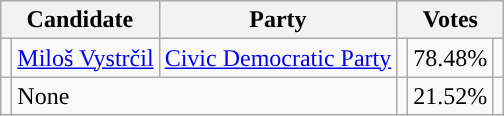<table class="wikitable">
<tr>
<th colspan=2>Candidate</th>
<th>Party</th>
<th colspan=3>Votes</th>
</tr>
<tr>
<td style="background:"></td>
<td><a href='#'>Miloš Vystrčil</a></td>
<td><a href='#'>Civic Democratic Party</a></td>
<td></td>
<td>78.48%</td>
<td></td>
</tr>
<tr>
<td style="background:"></td>
<td colspan=2>None</td>
<td></td>
<td>21.52%</td>
<td></td>
</tr>
</table>
